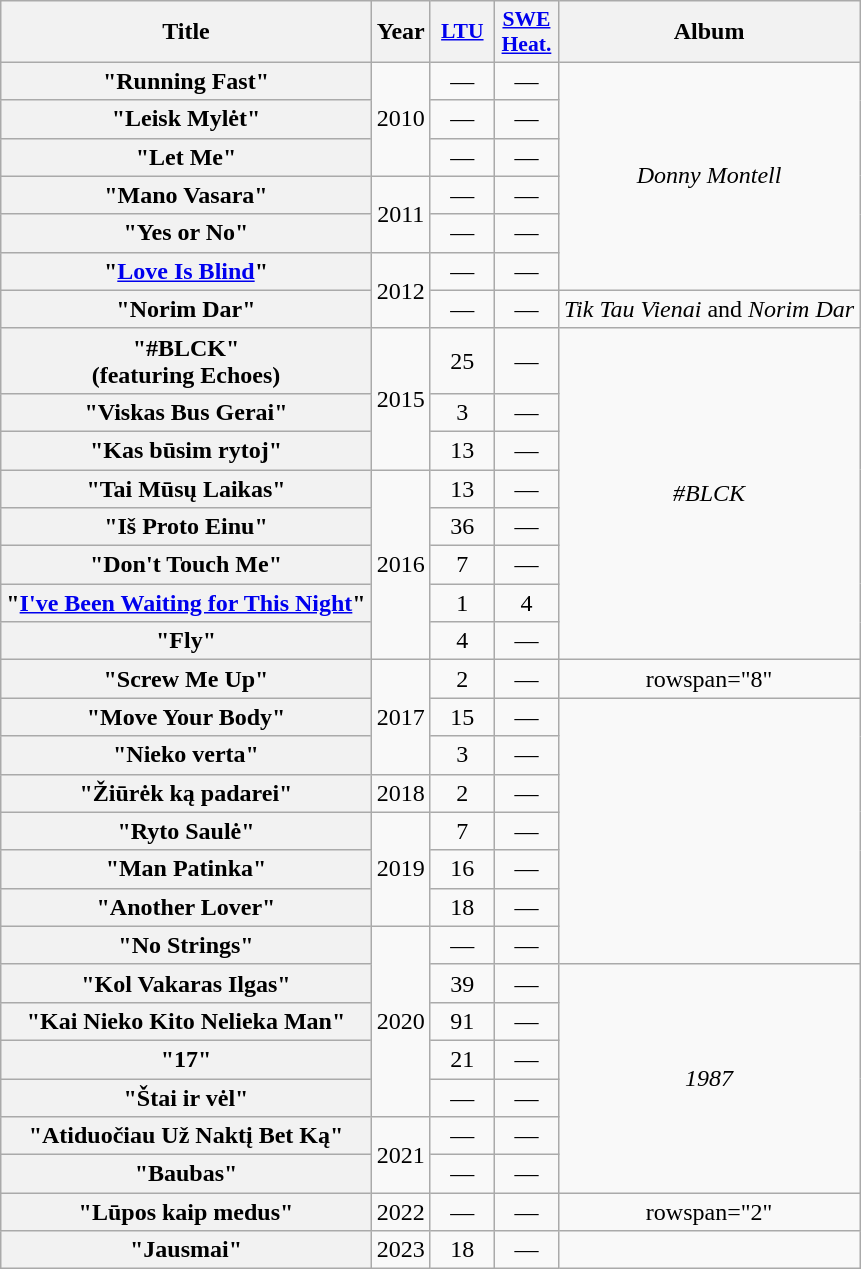<table class="wikitable plainrowheaders" style="text-align:center;">
<tr>
<th>Title</th>
<th>Year</th>
<th scope="col" style="width:2.5em;font-size:90%;"><a href='#'>LTU</a></th>
<th scope="col" style="width:2.5em;font-size:90%;"><a href='#'>SWE <br>Heat.</a><br></th>
<th>Album</th>
</tr>
<tr>
<th scope="row">"Running Fast"</th>
<td rowspan="3">2010</td>
<td rowspan="1">—</td>
<td rowspan="1">—</td>
<td rowspan="6"><em>Donny Montell</em></td>
</tr>
<tr>
<th scope="row">"Leisk Mylėt"</th>
<td rowspan="1">—</td>
<td rowspan="1">—</td>
</tr>
<tr>
<th scope="row">"Let Me"</th>
<td rowspan="1">—</td>
<td rowspan="1">—</td>
</tr>
<tr>
<th scope="row">"Mano Vasara"</th>
<td rowspan="2">2011</td>
<td rowspan="1">—</td>
<td rowspan="1">—</td>
</tr>
<tr>
<th scope="row">"Yes or No"</th>
<td rowspan="1">—</td>
<td rowspan="1">—</td>
</tr>
<tr>
<th scope="row">"<a href='#'>Love Is Blind</a>"</th>
<td rowspan="2">2012</td>
<td rowspan="1">—</td>
<td rowspan="1">—</td>
</tr>
<tr>
<th scope="row">"Norim Dar"</th>
<td rowspan="1">—</td>
<td rowspan="1">—</td>
<td><em>Tik Tau Vienai</em> and <em>Norim Dar</em></td>
</tr>
<tr>
<th scope="row">"#BLCK"<br><span>(featuring Echoes)</span></th>
<td rowspan="3">2015</td>
<td rowspan="1">25</td>
<td rowspan="1">—</td>
<td rowspan="8"><em>#BLCK</em></td>
</tr>
<tr>
<th scope="row">"Viskas Bus Gerai"</th>
<td rowspan="1">3</td>
<td rowspan="1">—</td>
</tr>
<tr>
<th scope="row">"Kas būsim rytoj"</th>
<td rowspan="1">13</td>
<td rowspan="1">—</td>
</tr>
<tr>
<th scope="row">"Tai Mūsų Laikas"</th>
<td rowspan="5">2016</td>
<td rowspan="1">13</td>
<td rowspan="1">—</td>
</tr>
<tr>
<th scope="row">"Iš Proto Einu"</th>
<td rowspan="1">36</td>
<td rowspan="1">—</td>
</tr>
<tr>
<th scope="row">"Don't Touch Me"</th>
<td rowspan="1">7</td>
<td rowspan="1">—</td>
</tr>
<tr>
<th scope="row">"<a href='#'>I've Been Waiting for This Night</a>"</th>
<td rowspan="1">1</td>
<td rowspan="1">4</td>
</tr>
<tr>
<th scope="row">"Fly"</th>
<td rowspan="1">4</td>
<td rowspan="1">—</td>
</tr>
<tr>
<th scope="row">"Screw Me Up"</th>
<td rowspan="3">2017</td>
<td rowspan="1">2</td>
<td rowspan="1">—</td>
<td>rowspan="8" </td>
</tr>
<tr>
<th scope="row">"Move Your Body"</th>
<td rowspan="1">15</td>
<td rowspan="1">—</td>
</tr>
<tr>
<th scope="row">"Nieko verta"<br></th>
<td rowspan="1">3</td>
<td rowspan="1">—</td>
</tr>
<tr>
<th scope="row">"Žiūrėk ką padarei"</th>
<td rowspan="1">2018</td>
<td rowspan="1">2</td>
<td rowspan="1">—</td>
</tr>
<tr>
<th scope="row">"Ryto Saulė"</th>
<td rowspan="3">2019</td>
<td rowspan="1">7</td>
<td rowspan="1">—</td>
</tr>
<tr>
<th scope="row">"Man Patinka"</th>
<td rowspan="1">16</td>
<td rowspan="1">—</td>
</tr>
<tr>
<th scope="row">"Another Lover"<br></th>
<td rowspan="1">18</td>
<td rowspan="1">—</td>
</tr>
<tr>
<th scope="row">"No Strings"</th>
<td rowspan="5">2020</td>
<td rowspan="1">—</td>
<td rowspan="1">—</td>
</tr>
<tr>
<th scope="row">"Kol Vakaras Ilgas"</th>
<td rowspan="1">39</td>
<td rowspan="1">—</td>
<td rowspan="6"><em>1987</em></td>
</tr>
<tr>
<th scope="row">"Kai Nieko Kito Nelieka Man"</th>
<td rowspan="1">91</td>
<td rowspan="1">—</td>
</tr>
<tr>
<th scope="row">"17"<br></th>
<td rowspan="1">21</td>
<td rowspan="1">—</td>
</tr>
<tr>
<th scope="row">"Štai ir vėl"</th>
<td rowspan="1">—</td>
<td rowspan="1">—</td>
</tr>
<tr>
<th scope="row">"Atiduočiau Už Naktį Bet Ką"</th>
<td rowspan="2">2021</td>
<td rowspan="1">—</td>
<td rowspan="1">—</td>
</tr>
<tr>
<th scope="row">"Baubas"</th>
<td rowspan="1">—</td>
<td rowspan="1">—</td>
</tr>
<tr>
<th scope="row">"Lūpos kaip medus"</th>
<td>2022</td>
<td>—</td>
<td>—</td>
<td>rowspan="2" </td>
</tr>
<tr>
<th scope="row">"Jausmai"</th>
<td>2023</td>
<td>18</td>
<td>—</td>
</tr>
</table>
